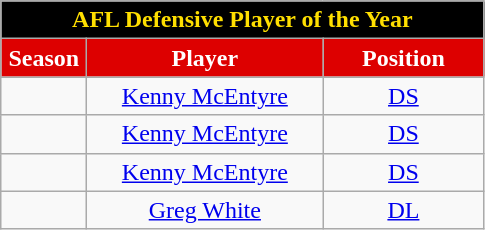<table class="wikitable sortable" style="text-align:center">
<tr>
<td colspan="4" style="background:black; color:#FFDF00;"><strong>AFL Defensive Player of the Year</strong></td>
</tr>
<tr>
<th style="width:50px; background:#d00; color:white;">Season</th>
<th style="width:150px; background:#d00; color:white;">Player</th>
<th style="width:100px; background:#d00; color:white;">Position</th>
</tr>
<tr>
<td></td>
<td><a href='#'>Kenny McEntyre</a></td>
<td><a href='#'>DS</a></td>
</tr>
<tr>
<td></td>
<td><a href='#'>Kenny McEntyre</a></td>
<td><a href='#'>DS</a></td>
</tr>
<tr>
<td></td>
<td><a href='#'>Kenny McEntyre</a></td>
<td><a href='#'>DS</a></td>
</tr>
<tr>
<td></td>
<td><a href='#'>Greg White</a></td>
<td><a href='#'>DL</a></td>
</tr>
</table>
